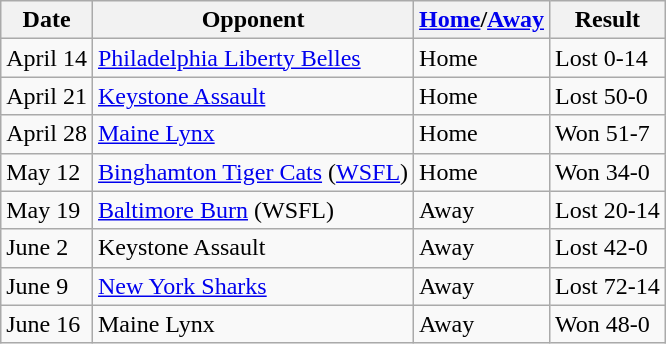<table class="wikitable">
<tr>
<th>Date</th>
<th>Opponent</th>
<th><a href='#'>Home</a>/<a href='#'>Away</a></th>
<th>Result</th>
</tr>
<tr>
<td>April 14</td>
<td><a href='#'>Philadelphia Liberty Belles</a></td>
<td>Home</td>
<td>Lost 0-14</td>
</tr>
<tr>
<td>April 21</td>
<td><a href='#'>Keystone Assault</a></td>
<td>Home</td>
<td>Lost 50-0</td>
</tr>
<tr>
<td>April 28</td>
<td><a href='#'>Maine Lynx</a></td>
<td>Home</td>
<td>Won 51-7</td>
</tr>
<tr>
<td>May 12</td>
<td><a href='#'>Binghamton Tiger Cats</a> (<a href='#'>WSFL</a>)</td>
<td>Home</td>
<td>Won 34-0</td>
</tr>
<tr>
<td>May 19</td>
<td><a href='#'>Baltimore Burn</a> (WSFL)</td>
<td>Away</td>
<td>Lost 20-14</td>
</tr>
<tr>
<td>June 2</td>
<td>Keystone Assault</td>
<td>Away</td>
<td>Lost 42-0</td>
</tr>
<tr>
<td>June 9</td>
<td><a href='#'>New York Sharks</a></td>
<td>Away</td>
<td>Lost 72-14</td>
</tr>
<tr>
<td>June 16</td>
<td>Maine Lynx</td>
<td>Away</td>
<td>Won 48-0</td>
</tr>
</table>
